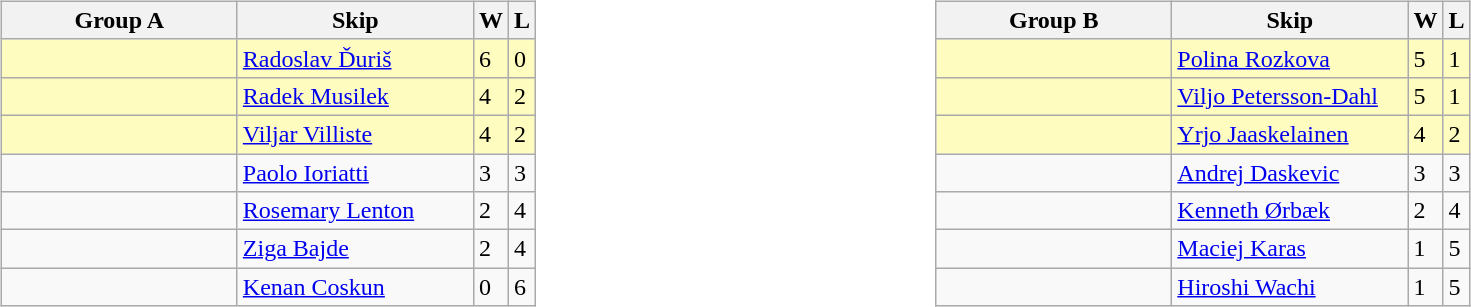<table table>
<tr>
<td valign=top width=10%><br><table class=wikitable>
<tr>
<th width=150>Group A</th>
<th width=150>Skip</th>
<th>W</th>
<th>L</th>
</tr>
<tr bgcolor="#ffffccc">
<td></td>
<td><a href='#'>Radoslav Ďuriš</a></td>
<td>6</td>
<td>0</td>
</tr>
<tr bgcolor="#ffffccc">
<td></td>
<td><a href='#'>Radek Musilek</a></td>
<td>4</td>
<td>2</td>
</tr>
<tr bgcolor="#ffffccc">
<td></td>
<td><a href='#'>Viljar Villiste</a></td>
<td>4</td>
<td>2</td>
</tr>
<tr>
<td></td>
<td><a href='#'>Paolo Ioriatti</a></td>
<td>3</td>
<td>3</td>
</tr>
<tr>
<td></td>
<td><a href='#'>Rosemary Lenton</a></td>
<td>2</td>
<td>4</td>
</tr>
<tr>
<td></td>
<td><a href='#'>Ziga Bajde</a></td>
<td>2</td>
<td>4</td>
</tr>
<tr>
<td></td>
<td><a href='#'>Kenan Coskun</a></td>
<td>0</td>
<td>6</td>
</tr>
</table>
</td>
<td valign=top width=10%><br><table class=wikitable>
<tr>
<th width=150>Group B</th>
<th width=150>Skip</th>
<th>W</th>
<th>L</th>
</tr>
<tr bgcolor="#ffffccc">
<td></td>
<td><a href='#'>Polina Rozkova</a></td>
<td>5</td>
<td>1</td>
</tr>
<tr bgcolor="#ffffccc">
<td></td>
<td><a href='#'>Viljo Petersson-Dahl</a></td>
<td>5</td>
<td>1</td>
</tr>
<tr bgcolor="#ffffccc">
<td></td>
<td><a href='#'>Yrjo Jaaskelainen</a></td>
<td>4</td>
<td>2</td>
</tr>
<tr>
<td></td>
<td><a href='#'>Andrej Daskevic</a></td>
<td>3</td>
<td>3</td>
</tr>
<tr>
<td></td>
<td><a href='#'>Kenneth Ørbæk</a></td>
<td>2</td>
<td>4</td>
</tr>
<tr>
<td></td>
<td><a href='#'>Maciej Karas</a></td>
<td>1</td>
<td>5</td>
</tr>
<tr>
<td></td>
<td><a href='#'>Hiroshi Wachi</a></td>
<td>1</td>
<td>5</td>
</tr>
</table>
</td>
</tr>
</table>
